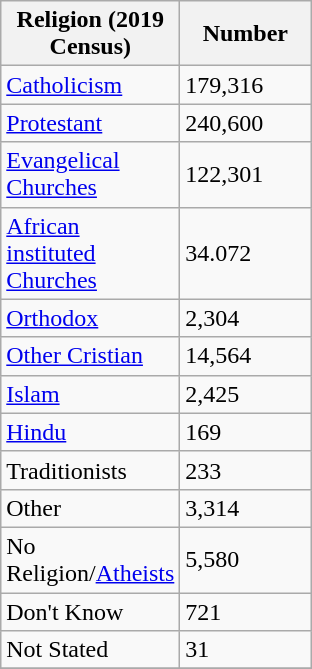<table class="wikitable">
<tr>
<th style="width:100px;">Religion (2019 Census)</th>
<th style="width:80px;">Number</th>
</tr>
<tr>
<td><a href='#'>Catholicism</a></td>
<td>179,316</td>
</tr>
<tr>
<td><a href='#'>Protestant</a></td>
<td>240,600</td>
</tr>
<tr>
<td><a href='#'>Evangelical Churches</a></td>
<td>122,301</td>
</tr>
<tr>
<td><a href='#'>African instituted Churches</a></td>
<td>34.072</td>
</tr>
<tr>
<td><a href='#'>Orthodox</a></td>
<td>2,304</td>
</tr>
<tr>
<td><a href='#'>Other Cristian</a></td>
<td>14,564</td>
</tr>
<tr>
<td><a href='#'>Islam</a></td>
<td>2,425</td>
</tr>
<tr>
<td><a href='#'>Hindu</a></td>
<td>169</td>
</tr>
<tr>
<td>Traditionists</td>
<td>233</td>
</tr>
<tr>
<td>Other</td>
<td>3,314</td>
</tr>
<tr>
<td>No Religion/<a href='#'>Atheists</a></td>
<td>5,580</td>
</tr>
<tr>
<td>Don't Know</td>
<td>721</td>
</tr>
<tr>
<td>Not Stated</td>
<td>31</td>
</tr>
<tr>
</tr>
</table>
